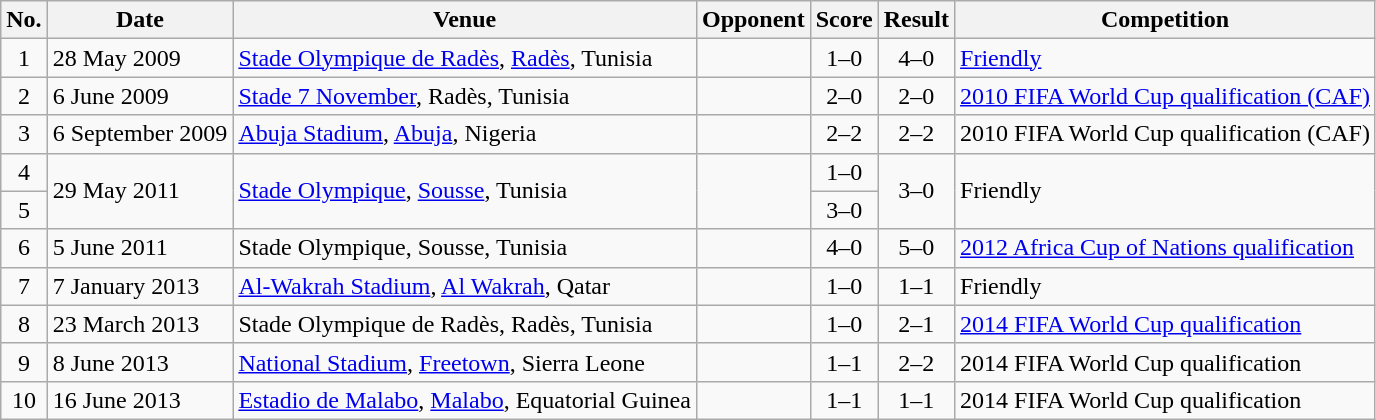<table class="wikitable sortable">
<tr>
<th scope="col">No.</th>
<th scope="col">Date</th>
<th scope="col">Venue</th>
<th scope="col">Opponent</th>
<th scope="col">Score</th>
<th scope="col">Result</th>
<th scope="col">Competition</th>
</tr>
<tr>
<td align="center">1</td>
<td>28 May 2009</td>
<td><a href='#'>Stade Olympique de Radès</a>, <a href='#'>Radès</a>, Tunisia</td>
<td></td>
<td align="center">1–0</td>
<td align="center">4–0</td>
<td><a href='#'>Friendly</a></td>
</tr>
<tr>
<td align="center">2</td>
<td>6 June 2009</td>
<td><a href='#'>Stade 7 November</a>, Radès, Tunisia</td>
<td></td>
<td align="center">2–0</td>
<td align="center">2–0</td>
<td><a href='#'>2010 FIFA World Cup qualification (CAF)</a></td>
</tr>
<tr>
<td align="center">3</td>
<td>6 September 2009</td>
<td><a href='#'>Abuja Stadium</a>, <a href='#'>Abuja</a>, Nigeria</td>
<td></td>
<td align="center">2–2</td>
<td align="center">2–2</td>
<td>2010 FIFA World Cup qualification (CAF)</td>
</tr>
<tr>
<td align="center">4</td>
<td rowspan="2">29 May 2011</td>
<td rowspan="2"><a href='#'>Stade Olympique</a>, <a href='#'>Sousse</a>, Tunisia</td>
<td rowspan="2"></td>
<td align="center">1–0</td>
<td rowspan="2" align="center">3–0</td>
<td rowspan="2">Friendly</td>
</tr>
<tr>
<td align="center">5</td>
<td align="center">3–0</td>
</tr>
<tr>
<td align="center">6</td>
<td>5 June 2011</td>
<td>Stade Olympique, Sousse, Tunisia</td>
<td></td>
<td align="center">4–0</td>
<td align="center">5–0</td>
<td><a href='#'>2012 Africa Cup of Nations qualification</a></td>
</tr>
<tr>
<td align="center">7</td>
<td>7 January 2013</td>
<td><a href='#'>Al-Wakrah Stadium</a>, <a href='#'>Al Wakrah</a>, Qatar</td>
<td></td>
<td align="center">1–0</td>
<td align="center">1–1</td>
<td>Friendly</td>
</tr>
<tr>
<td align="center">8</td>
<td>23 March 2013</td>
<td>Stade Olympique de Radès, Radès, Tunisia</td>
<td></td>
<td align="center">1–0</td>
<td align="center">2–1</td>
<td><a href='#'>2014 FIFA World Cup qualification</a></td>
</tr>
<tr>
<td align="center">9</td>
<td>8 June 2013</td>
<td><a href='#'>National Stadium</a>, <a href='#'>Freetown</a>, Sierra Leone</td>
<td></td>
<td align="center">1–1</td>
<td align="center">2–2</td>
<td>2014 FIFA World Cup qualification</td>
</tr>
<tr>
<td align="center">10</td>
<td>16 June 2013</td>
<td><a href='#'>Estadio de Malabo</a>, <a href='#'>Malabo</a>, Equatorial Guinea</td>
<td></td>
<td align="center">1–1</td>
<td align="center">1–1</td>
<td>2014 FIFA World Cup qualification</td>
</tr>
</table>
